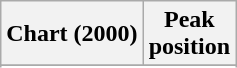<table class="wikitable sortable plainrowheaders" style="text-align:left">
<tr>
<th scope="col">Chart (2000)</th>
<th scope="col">Peak<br>position</th>
</tr>
<tr>
</tr>
<tr>
</tr>
</table>
